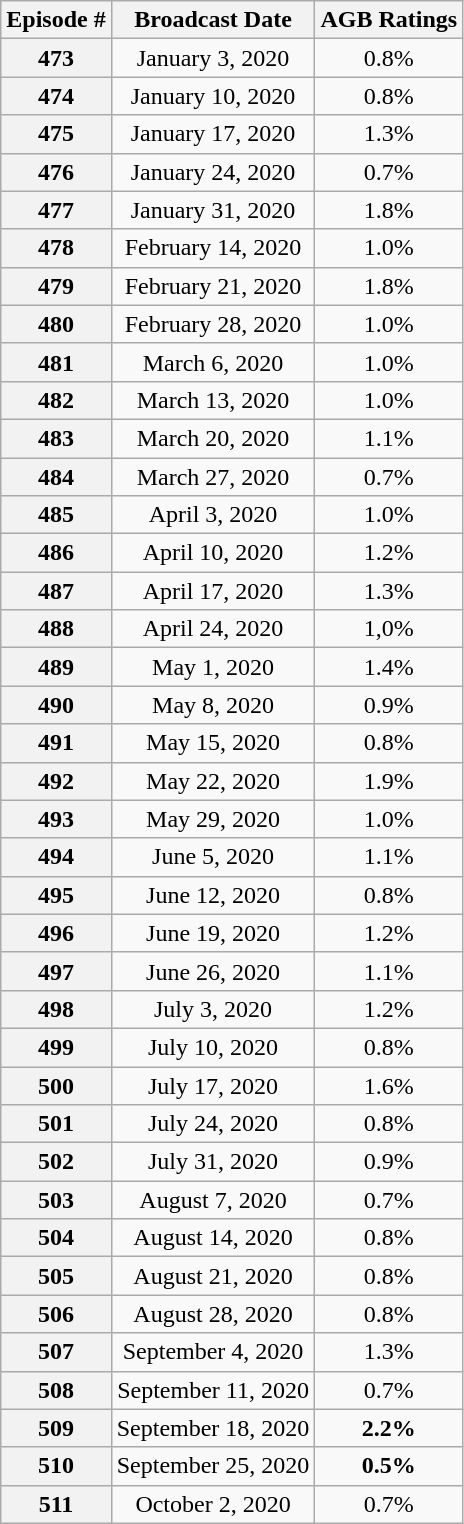<table class="wikitable sortable" style="text-align:center;">
<tr>
<th>Episode #</th>
<th>Broadcast Date</th>
<th>AGB Ratings </th>
</tr>
<tr>
<th>473</th>
<td>January 3, 2020</td>
<td>0.8%</td>
</tr>
<tr>
<th>474</th>
<td>January 10, 2020</td>
<td>0.8%</td>
</tr>
<tr>
<th>475</th>
<td>January 17, 2020</td>
<td>1.3%</td>
</tr>
<tr>
<th>476</th>
<td>January 24, 2020</td>
<td>0.7%</td>
</tr>
<tr>
<th>477</th>
<td>January 31, 2020</td>
<td>1.8%</td>
</tr>
<tr>
<th>478</th>
<td>February 14, 2020</td>
<td>1.0%</td>
</tr>
<tr>
<th>479</th>
<td>February 21, 2020</td>
<td>1.8%</td>
</tr>
<tr>
<th>480</th>
<td>February 28, 2020</td>
<td>1.0%</td>
</tr>
<tr>
<th>481</th>
<td>March 6, 2020</td>
<td>1.0%</td>
</tr>
<tr>
<th>482</th>
<td>March 13, 2020</td>
<td>1.0%</td>
</tr>
<tr>
<th>483</th>
<td>March 20, 2020</td>
<td>1.1%</td>
</tr>
<tr>
<th>484</th>
<td>March 27, 2020</td>
<td>0.7%</td>
</tr>
<tr>
<th>485</th>
<td>April 3, 2020</td>
<td>1.0%</td>
</tr>
<tr>
<th>486</th>
<td>April 10, 2020</td>
<td>1.2%</td>
</tr>
<tr>
<th>487</th>
<td>April 17, 2020</td>
<td>1.3%</td>
</tr>
<tr>
<th>488</th>
<td>April 24, 2020</td>
<td>1,0%</td>
</tr>
<tr>
<th>489</th>
<td>May 1, 2020</td>
<td>1.4%</td>
</tr>
<tr>
<th>490</th>
<td>May 8, 2020</td>
<td>0.9%</td>
</tr>
<tr>
<th>491</th>
<td>May 15, 2020</td>
<td>0.8%</td>
</tr>
<tr>
<th>492</th>
<td>May 22, 2020</td>
<td>1.9%</td>
</tr>
<tr>
<th>493</th>
<td>May 29, 2020</td>
<td>1.0%</td>
</tr>
<tr>
<th>494</th>
<td>June 5, 2020</td>
<td>1.1%</td>
</tr>
<tr>
<th>495</th>
<td>June 12, 2020</td>
<td>0.8%</td>
</tr>
<tr>
<th>496</th>
<td>June 19, 2020</td>
<td>1.2%</td>
</tr>
<tr>
<th>497</th>
<td>June 26, 2020</td>
<td>1.1%</td>
</tr>
<tr>
<th>498</th>
<td>July 3, 2020</td>
<td>1.2%</td>
</tr>
<tr>
<th>499</th>
<td>July 10, 2020</td>
<td>0.8%</td>
</tr>
<tr>
<th>500</th>
<td>July 17, 2020</td>
<td>1.6%</td>
</tr>
<tr>
<th>501</th>
<td>July 24, 2020</td>
<td>0.8%</td>
</tr>
<tr>
<th>502</th>
<td>July 31, 2020</td>
<td>0.9%</td>
</tr>
<tr>
<th>503</th>
<td>August 7, 2020</td>
<td>0.7%</td>
</tr>
<tr>
<th>504</th>
<td>August 14, 2020</td>
<td>0.8%</td>
</tr>
<tr>
<th>505</th>
<td>August 21, 2020</td>
<td>0.8%</td>
</tr>
<tr>
<th>506</th>
<td>August 28, 2020</td>
<td>0.8%</td>
</tr>
<tr>
<th>507</th>
<td>September 4, 2020</td>
<td>1.3%</td>
</tr>
<tr>
<th>508</th>
<td>September 11, 2020</td>
<td>0.7%</td>
</tr>
<tr>
<th>509</th>
<td>September 18, 2020</td>
<td><span><strong>2.2%</strong></span></td>
</tr>
<tr>
<th>510</th>
<td>September 25, 2020</td>
<td><span><strong>0.5%</strong></span></td>
</tr>
<tr>
<th>511</th>
<td>October 2, 2020</td>
<td>0.7%</td>
</tr>
</table>
